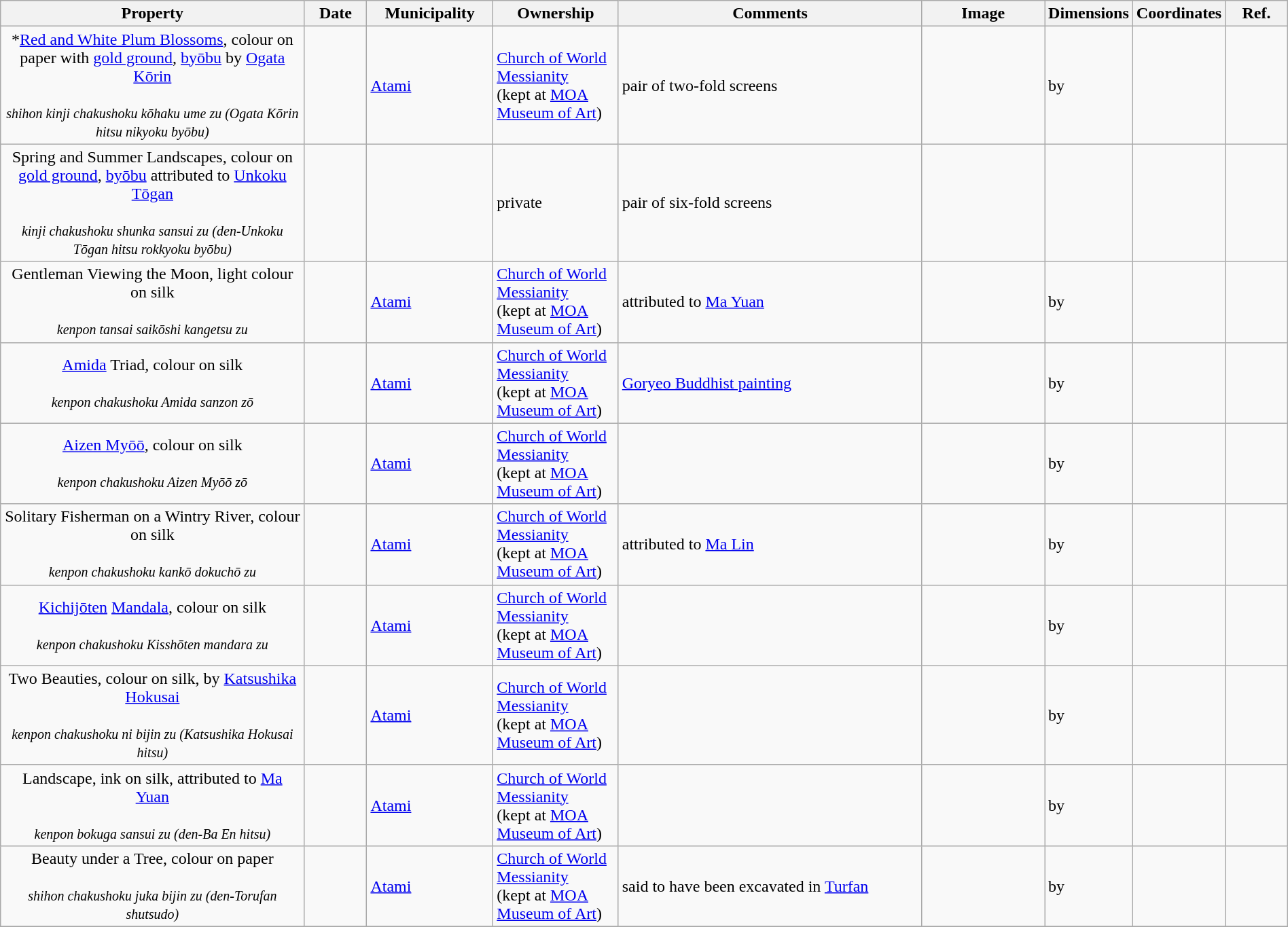<table class="wikitable sortable"  style="width:100%;">
<tr>
<th width="25%" align="left">Property</th>
<th width="5%" align="left" data-sort-type="number">Date</th>
<th width="10%" align="left">Municipality</th>
<th width="10%" align="left">Ownership</th>
<th width="25%" align="left" class="unsortable">Comments</th>
<th width="10%" align="left" class="unsortable">Image</th>
<th width="5%" align="left" class="unsortable">Dimensions</th>
<th width="5%" align="left" class="unsortable">Coordinates</th>
<th width="5%" align="left" class="unsortable">Ref.</th>
</tr>
<tr>
<td align="center">*<a href='#'>Red and White Plum Blossoms</a>, colour on paper with <a href='#'>gold ground</a>, <a href='#'>byōbu</a> by <a href='#'>Ogata Kōrin</a><br><br><small><em>shihon kinji chakushoku kōhaku ume zu (Ogata Kōrin hitsu nikyoku byōbu)</em></small></td>
<td></td>
<td><a href='#'>Atami</a></td>
<td><a href='#'>Church of World Messianity</a><br>(kept at <a href='#'>MOA Museum of Art</a>)</td>
<td>pair of two-fold screens</td>
<td></td>
<td> by </td>
<td></td>
<td></td>
</tr>
<tr>
<td align="center">Spring and Summer Landscapes, colour on <a href='#'>gold ground</a>, <a href='#'>byōbu</a> attributed to <a href='#'>Unkoku Tōgan</a><br><br><small><em>kinji chakushoku shunka sansui zu (den-Unkoku Tōgan hitsu rokkyoku byōbu)</em></small></td>
<td></td>
<td></td>
<td>private</td>
<td>pair of six-fold screens</td>
<td></td>
<td></td>
<td></td>
<td></td>
</tr>
<tr>
<td align="center">Gentleman Viewing the Moon, light colour on silk<br><br><small><em>kenpon tansai saikōshi kangetsu zu</em></small></td>
<td></td>
<td><a href='#'>Atami</a></td>
<td><a href='#'>Church of World Messianity</a><br>(kept at <a href='#'>MOA Museum of Art</a>)</td>
<td>attributed to <a href='#'>Ma Yuan</a></td>
<td></td>
<td> by </td>
<td></td>
<td></td>
</tr>
<tr>
<td align="center"><a href='#'>Amida</a> Triad, colour on silk<br><br><small><em>kenpon chakushoku Amida sanzon zō</em></small></td>
<td></td>
<td><a href='#'>Atami</a></td>
<td><a href='#'>Church of World Messianity</a><br>(kept at <a href='#'>MOA Museum of Art</a>)</td>
<td><a href='#'>Goryeo Buddhist painting</a></td>
<td></td>
<td> by </td>
<td></td>
<td></td>
</tr>
<tr>
<td align="center"><a href='#'>Aizen Myōō</a>, colour on silk<br><br><small><em>kenpon chakushoku Aizen Myōō zō</em></small></td>
<td></td>
<td><a href='#'>Atami</a></td>
<td><a href='#'>Church of World Messianity</a><br>(kept at <a href='#'>MOA Museum of Art</a>)</td>
<td></td>
<td></td>
<td> by </td>
<td></td>
<td></td>
</tr>
<tr>
<td align="center">Solitary Fisherman on a Wintry River, colour on silk<br><br><small><em>kenpon chakushoku kankō dokuchō zu</em></small></td>
<td></td>
<td><a href='#'>Atami</a></td>
<td><a href='#'>Church of World Messianity</a><br>(kept at <a href='#'>MOA Museum of Art</a>)</td>
<td>attributed to <a href='#'>Ma Lin</a></td>
<td></td>
<td> by </td>
<td></td>
<td></td>
</tr>
<tr>
<td align="center"><a href='#'>Kichijōten</a> <a href='#'>Mandala</a>, colour on silk<br><br><small><em>kenpon chakushoku Kisshōten mandara zu</em></small></td>
<td></td>
<td><a href='#'>Atami</a></td>
<td><a href='#'>Church of World Messianity</a><br>(kept at <a href='#'>MOA Museum of Art</a>)</td>
<td></td>
<td></td>
<td> by </td>
<td></td>
<td></td>
</tr>
<tr>
<td align="center">Two Beauties, colour on silk, by <a href='#'>Katsushika Hokusai</a><br><br><small><em>kenpon chakushoku ni bijin zu (Katsushika Hokusai hitsu)</em></small></td>
<td></td>
<td><a href='#'>Atami</a></td>
<td><a href='#'>Church of World Messianity</a><br>(kept at <a href='#'>MOA Museum of Art</a>)</td>
<td></td>
<td></td>
<td> by </td>
<td></td>
<td></td>
</tr>
<tr>
<td align="center">Landscape, ink on silk, attributed to <a href='#'>Ma Yuan</a><br><br><small><em>kenpon bokuga sansui zu (den-Ba En hitsu)</em></small></td>
<td></td>
<td><a href='#'>Atami</a></td>
<td><a href='#'>Church of World Messianity</a><br>(kept at <a href='#'>MOA Museum of Art</a>)</td>
<td></td>
<td></td>
<td> by </td>
<td></td>
<td></td>
</tr>
<tr>
<td align="center">Beauty under a Tree, colour on paper<br><br><small><em>shihon chakushoku juka bijin zu (den-Torufan shutsudo)</em></small></td>
<td></td>
<td><a href='#'>Atami</a></td>
<td><a href='#'>Church of World Messianity</a><br>(kept at <a href='#'>MOA Museum of Art</a>)</td>
<td>said to have been excavated in <a href='#'>Turfan</a></td>
<td></td>
<td> by </td>
<td></td>
<td></td>
</tr>
<tr>
</tr>
</table>
